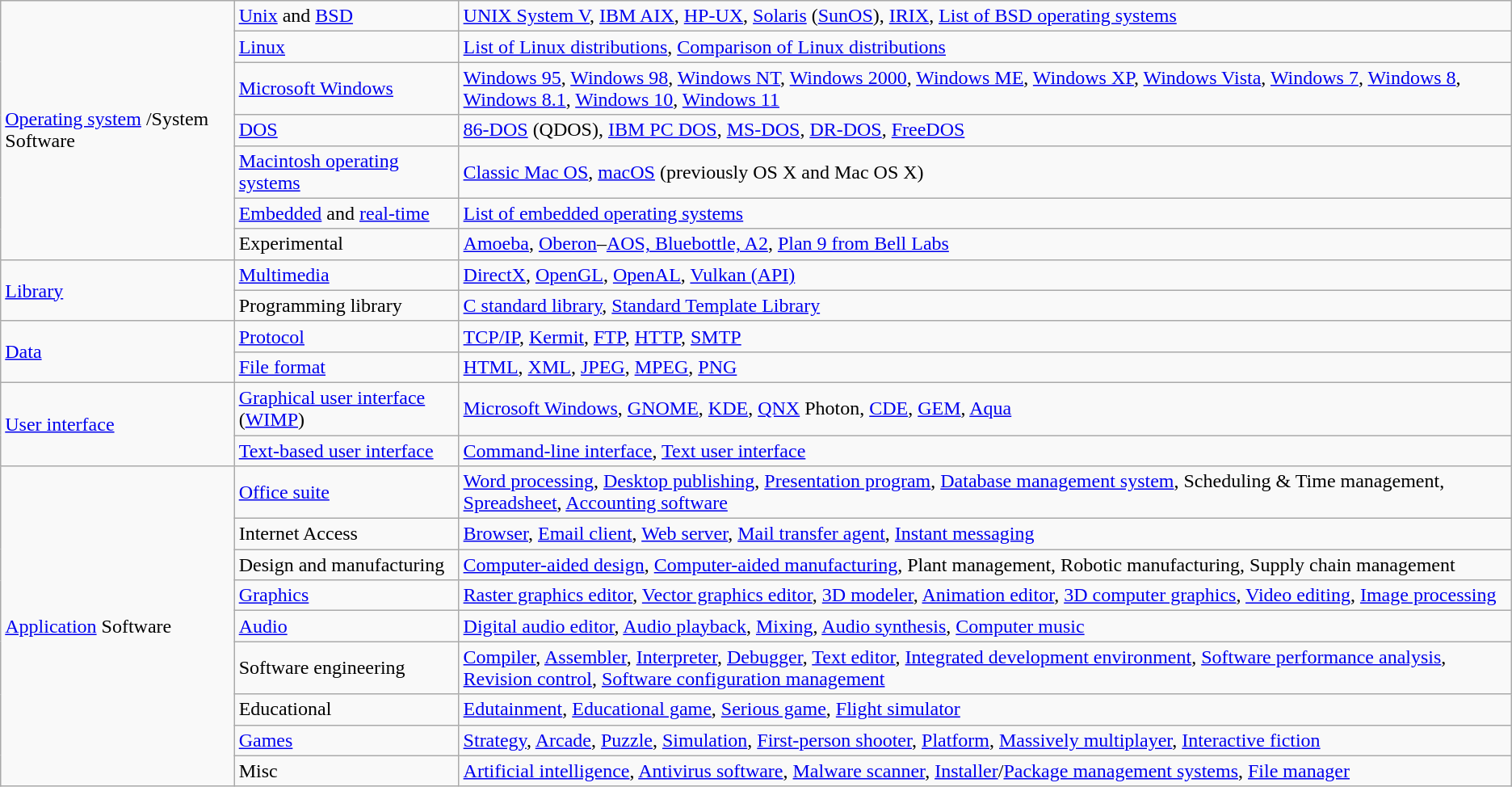<table class="wikitable">
<tr>
<td rowspan="7"><a href='#'>Operating system</a> /System Software</td>
<td><a href='#'>Unix</a> and <a href='#'>BSD</a></td>
<td><a href='#'>UNIX System V</a>, <a href='#'>IBM AIX</a>, <a href='#'>HP-UX</a>, <a href='#'>Solaris</a> (<a href='#'>SunOS</a>), <a href='#'>IRIX</a>, <a href='#'>List of BSD operating systems</a></td>
</tr>
<tr>
<td><a href='#'>Linux</a></td>
<td><a href='#'>List of Linux distributions</a>, <a href='#'>Comparison of Linux distributions</a></td>
</tr>
<tr>
<td><a href='#'>Microsoft Windows</a></td>
<td><a href='#'>Windows 95</a>, <a href='#'>Windows 98</a>, <a href='#'>Windows NT</a>, <a href='#'>Windows 2000</a>, <a href='#'>Windows ME</a>, <a href='#'>Windows XP</a>, <a href='#'>Windows Vista</a>, <a href='#'>Windows 7</a>, <a href='#'>Windows 8</a>, <a href='#'>Windows 8.1</a>, <a href='#'>Windows 10</a>, <a href='#'>Windows 11</a></td>
</tr>
<tr>
<td><a href='#'>DOS</a></td>
<td><a href='#'>86-DOS</a> (QDOS), <a href='#'>IBM PC DOS</a>, <a href='#'>MS-DOS</a>, <a href='#'>DR-DOS</a>, <a href='#'>FreeDOS</a></td>
</tr>
<tr>
<td><a href='#'>Macintosh operating systems</a></td>
<td><a href='#'>Classic Mac OS</a>, <a href='#'>macOS</a> (previously OS X and Mac OS X)</td>
</tr>
<tr>
<td><a href='#'>Embedded</a> and <a href='#'>real-time</a></td>
<td><a href='#'>List of embedded operating systems</a></td>
</tr>
<tr>
<td>Experimental</td>
<td><a href='#'>Amoeba</a>, <a href='#'>Oberon</a>–<a href='#'>AOS, Bluebottle, A2</a>, <a href='#'>Plan 9 from Bell Labs</a></td>
</tr>
<tr>
<td rowspan="2"><a href='#'>Library</a></td>
<td><a href='#'>Multimedia</a></td>
<td><a href='#'>DirectX</a>, <a href='#'>OpenGL</a>, <a href='#'>OpenAL</a>, <a href='#'>Vulkan (API)</a></td>
</tr>
<tr>
<td>Programming library</td>
<td><a href='#'>C standard library</a>, <a href='#'>Standard Template Library</a></td>
</tr>
<tr>
<td rowspan="2"><a href='#'>Data</a></td>
<td><a href='#'>Protocol</a></td>
<td><a href='#'>TCP/IP</a>, <a href='#'>Kermit</a>, <a href='#'>FTP</a>, <a href='#'>HTTP</a>, <a href='#'>SMTP</a></td>
</tr>
<tr>
<td><a href='#'>File format</a></td>
<td><a href='#'>HTML</a>, <a href='#'>XML</a>, <a href='#'>JPEG</a>, <a href='#'>MPEG</a>, <a href='#'>PNG</a></td>
</tr>
<tr>
<td rowspan="2"><a href='#'>User interface</a></td>
<td><a href='#'>Graphical user interface</a> (<a href='#'>WIMP</a>)</td>
<td><a href='#'>Microsoft Windows</a>, <a href='#'>GNOME</a>, <a href='#'>KDE</a>, <a href='#'>QNX</a> Photon, <a href='#'>CDE</a>, <a href='#'>GEM</a>, <a href='#'>Aqua</a></td>
</tr>
<tr>
<td><a href='#'>Text-based user interface</a></td>
<td><a href='#'>Command-line interface</a>, <a href='#'>Text user interface</a></td>
</tr>
<tr>
<td rowspan="9"><a href='#'>Application</a> Software</td>
<td><a href='#'>Office suite</a></td>
<td><a href='#'>Word processing</a>, <a href='#'>Desktop publishing</a>, <a href='#'>Presentation program</a>, <a href='#'>Database management system</a>, Scheduling & Time management, <a href='#'>Spreadsheet</a>, <a href='#'>Accounting software</a></td>
</tr>
<tr>
<td>Internet Access</td>
<td><a href='#'>Browser</a>, <a href='#'>Email client</a>, <a href='#'>Web server</a>, <a href='#'>Mail transfer agent</a>, <a href='#'>Instant messaging</a></td>
</tr>
<tr>
<td>Design and manufacturing</td>
<td><a href='#'>Computer-aided design</a>, <a href='#'>Computer-aided manufacturing</a>, Plant management, Robotic manufacturing, Supply chain management</td>
</tr>
<tr>
<td><a href='#'>Graphics</a></td>
<td><a href='#'>Raster graphics editor</a>, <a href='#'>Vector graphics editor</a>, <a href='#'>3D modeler</a>, <a href='#'>Animation editor</a>, <a href='#'>3D computer graphics</a>, <a href='#'>Video editing</a>, <a href='#'>Image processing</a></td>
</tr>
<tr>
<td><a href='#'>Audio</a></td>
<td><a href='#'>Digital audio editor</a>, <a href='#'>Audio playback</a>, <a href='#'>Mixing</a>, <a href='#'>Audio synthesis</a>, <a href='#'>Computer music</a></td>
</tr>
<tr>
<td>Software engineering</td>
<td><a href='#'>Compiler</a>, <a href='#'>Assembler</a>, <a href='#'>Interpreter</a>, <a href='#'>Debugger</a>, <a href='#'>Text editor</a>, <a href='#'>Integrated development environment</a>, <a href='#'>Software performance analysis</a>, <a href='#'>Revision control</a>, <a href='#'>Software configuration management</a></td>
</tr>
<tr>
<td>Educational</td>
<td><a href='#'>Edutainment</a>, <a href='#'>Educational game</a>, <a href='#'>Serious game</a>, <a href='#'>Flight simulator</a></td>
</tr>
<tr>
<td><a href='#'>Games</a></td>
<td><a href='#'>Strategy</a>, <a href='#'>Arcade</a>, <a href='#'>Puzzle</a>, <a href='#'>Simulation</a>, <a href='#'>First-person shooter</a>, <a href='#'>Platform</a>, <a href='#'>Massively multiplayer</a>, <a href='#'>Interactive fiction</a></td>
</tr>
<tr>
<td>Misc</td>
<td><a href='#'>Artificial intelligence</a>, <a href='#'>Antivirus software</a>, <a href='#'>Malware scanner</a>, <a href='#'>Installer</a>/<a href='#'>Package management systems</a>, <a href='#'>File manager</a></td>
</tr>
</table>
